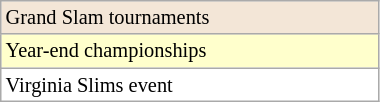<table class=wikitable  style=font-size:85%;width:20%>
<tr bgcolor=#F3E6D7>
<td>Grand Slam tournaments</td>
</tr>
<tr bgcolor=#ffffcc>
<td>Year-end championships</td>
</tr>
<tr bgcolor=#FFFFFF>
<td>Virginia Slims event</td>
</tr>
</table>
